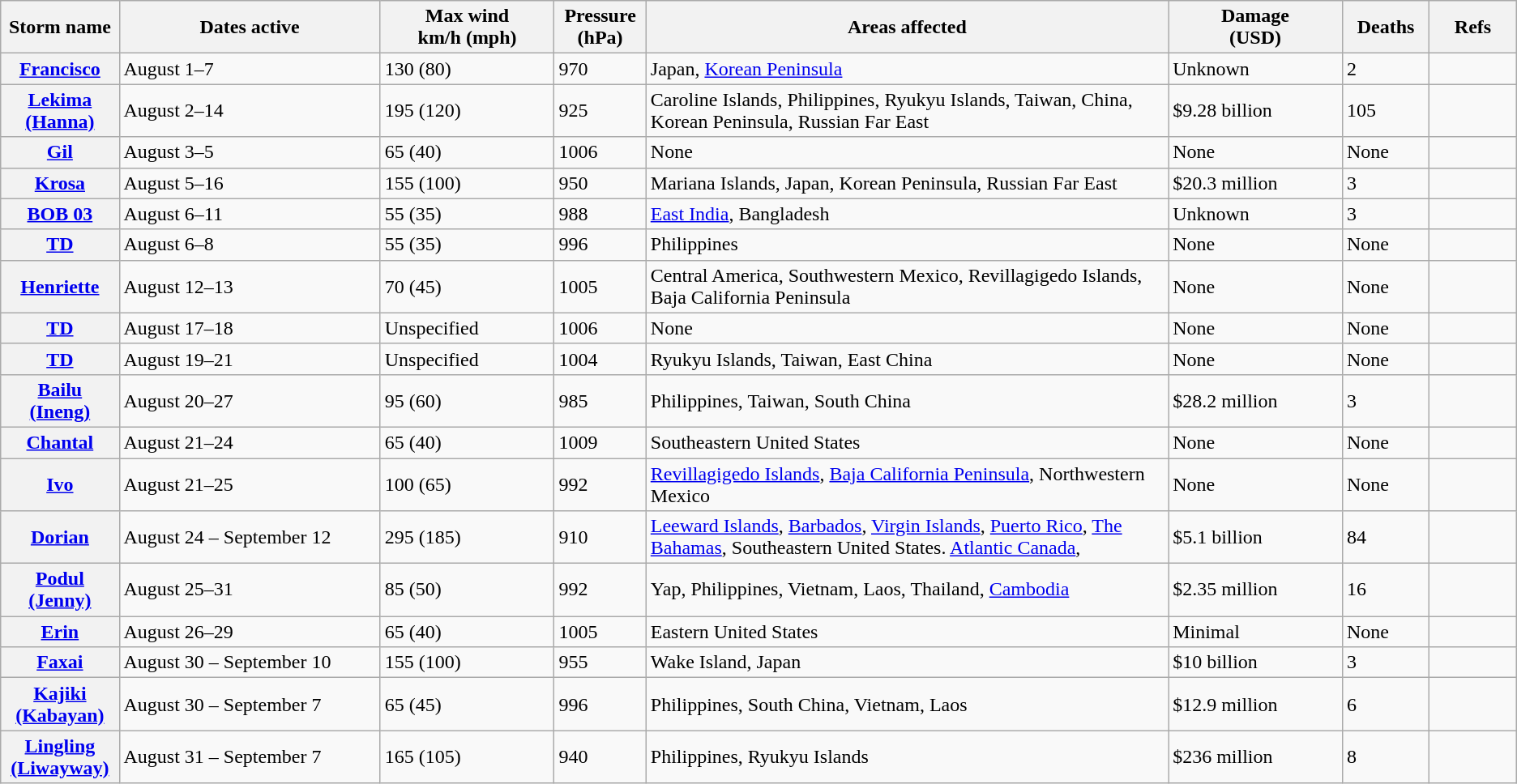<table class="wikitable sortable">
<tr>
<th width="5%">Storm name</th>
<th width="15%">Dates active</th>
<th width="10%">Max wind<br>km/h (mph)</th>
<th width="5%">Pressure<br>(hPa)</th>
<th width="30%">Areas affected</th>
<th width="10%">Damage<br>(USD)</th>
<th width="5%">Deaths</th>
<th width="5%">Refs</th>
</tr>
<tr>
<th><a href='#'>Francisco</a></th>
<td>August 1–7</td>
<td>130 (80)</td>
<td>970</td>
<td>Japan, <a href='#'>Korean Peninsula</a></td>
<td>Unknown</td>
<td>2</td>
<td></td>
</tr>
<tr>
<th><a href='#'>Lekima (Hanna)</a></th>
<td>August 2–14</td>
<td>195 (120)</td>
<td>925</td>
<td>Caroline Islands, Philippines, Ryukyu Islands, Taiwan, China, Korean Peninsula, Russian Far East</td>
<td>$9.28 billion</td>
<td>105</td>
<td></td>
</tr>
<tr>
<th><a href='#'>Gil</a></th>
<td>August 3–5</td>
<td>65 (40)</td>
<td>1006</td>
<td>None</td>
<td>None</td>
<td>None</td>
<td></td>
</tr>
<tr>
<th><a href='#'>Krosa</a></th>
<td>August 5–16</td>
<td>155 (100)</td>
<td>950</td>
<td>Mariana Islands, Japan, Korean Peninsula, Russian Far East</td>
<td>$20.3 million</td>
<td>3</td>
<td></td>
</tr>
<tr>
<th><a href='#'>BOB 03</a></th>
<td>August 6–11</td>
<td>55 (35)</td>
<td>988</td>
<td><a href='#'>East India</a>, Bangladesh</td>
<td>Unknown</td>
<td>3</td>
<td></td>
</tr>
<tr>
<th><a href='#'>TD</a></th>
<td>August 6–8</td>
<td>55 (35)</td>
<td>996</td>
<td>Philippines</td>
<td>None</td>
<td>None</td>
<td></td>
</tr>
<tr>
<th><a href='#'>Henriette</a></th>
<td>August 12–13</td>
<td>70 (45)</td>
<td>1005</td>
<td>Central America, Southwestern Mexico, Revillagigedo Islands, Baja California Peninsula</td>
<td>None</td>
<td>None</td>
<td></td>
</tr>
<tr>
<th><a href='#'>TD</a></th>
<td>August 17–18</td>
<td>Unspecified</td>
<td>1006</td>
<td>None</td>
<td>None</td>
<td>None</td>
<td></td>
</tr>
<tr>
<th><a href='#'>TD</a></th>
<td>August 19–21</td>
<td>Unspecified</td>
<td>1004</td>
<td>Ryukyu Islands, Taiwan, East China</td>
<td>None</td>
<td>None</td>
<td></td>
</tr>
<tr>
<th><a href='#'>Bailu (Ineng)</a></th>
<td>August 20–27</td>
<td>95 (60)</td>
<td>985</td>
<td>Philippines, Taiwan, South China</td>
<td>$28.2 million</td>
<td>3</td>
<td></td>
</tr>
<tr>
<th><a href='#'>Chantal</a></th>
<td>August 21–24</td>
<td>65 (40)</td>
<td>1009</td>
<td>Southeastern United States</td>
<td>None</td>
<td>None</td>
<td></td>
</tr>
<tr>
<th><a href='#'>Ivo</a></th>
<td>August 21–25</td>
<td>100 (65)</td>
<td>992</td>
<td><a href='#'>Revillagigedo Islands</a>, <a href='#'>Baja California Peninsula</a>, Northwestern Mexico</td>
<td>None</td>
<td>None</td>
<td></td>
</tr>
<tr>
<th><a href='#'>Dorian</a></th>
<td>August 24 – September 12</td>
<td>295 (185)</td>
<td>910</td>
<td><a href='#'>Leeward Islands</a>, <a href='#'>Barbados</a>, <a href='#'>Virgin Islands</a>, <a href='#'>Puerto Rico</a>, <a href='#'>The Bahamas</a>, Southeastern United States. <a href='#'>Atlantic Canada</a>,</td>
<td>$5.1 billion</td>
<td>84</td>
<td></td>
</tr>
<tr>
<th><a href='#'>Podul (Jenny)</a></th>
<td>August 25–31</td>
<td>85 (50)</td>
<td>992</td>
<td>Yap, Philippines, Vietnam, Laos, Thailand, <a href='#'>Cambodia</a></td>
<td>$2.35 million</td>
<td>16</td>
<td></td>
</tr>
<tr>
<th><a href='#'>Erin</a></th>
<td>August 26–29</td>
<td>65 (40)</td>
<td>1005</td>
<td>Eastern United States</td>
<td>Minimal</td>
<td>None</td>
<td></td>
</tr>
<tr>
<th><a href='#'>Faxai</a></th>
<td>August 30 – September 10</td>
<td>155 (100)</td>
<td>955</td>
<td>Wake Island, Japan</td>
<td>$10 billion</td>
<td>3</td>
<td></td>
</tr>
<tr>
<th><a href='#'>Kajiki (Kabayan)</a></th>
<td>August 30 – September 7</td>
<td>65 (45)</td>
<td>996</td>
<td>Philippines, South China, Vietnam, Laos</td>
<td>$12.9 million</td>
<td>6</td>
<td></td>
</tr>
<tr>
<th><a href='#'>Lingling (Liwayway)</a></th>
<td>August 31 – September 7</td>
<td>165 (105)</td>
<td>940</td>
<td>Philippines, Ryukyu Islands</td>
<td>$236 million</td>
<td>8</td>
<td></td>
</tr>
</table>
